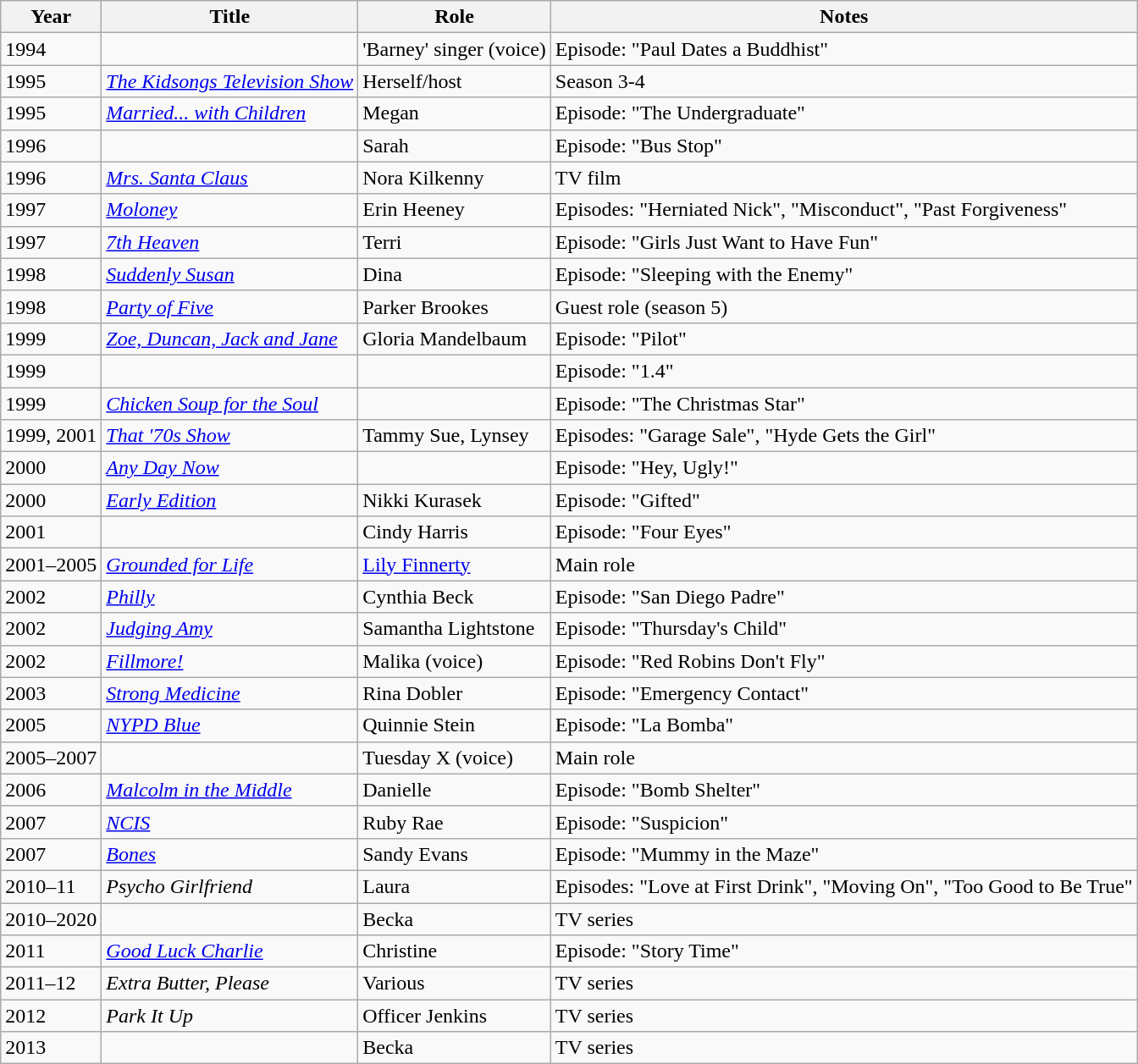<table class="wikitable sortable">
<tr>
<th>Year</th>
<th>Title</th>
<th>Role</th>
<th class="unsortable">Notes</th>
</tr>
<tr>
<td>1994</td>
<td><em></em></td>
<td>'Barney' singer (voice)</td>
<td>Episode: "Paul Dates a Buddhist"</td>
</tr>
<tr>
<td>1995</td>
<td><em><a href='#'>The Kidsongs Television Show</a></em></td>
<td>Herself/host</td>
<td>Season 3-4</td>
</tr>
<tr>
<td>1995</td>
<td><em><a href='#'>Married... with Children</a></em></td>
<td>Megan</td>
<td>Episode: "The Undergraduate"</td>
</tr>
<tr>
<td>1996</td>
<td><em></em></td>
<td>Sarah</td>
<td>Episode: "Bus Stop"</td>
</tr>
<tr>
<td>1996</td>
<td><em><a href='#'>Mrs. Santa Claus</a></em></td>
<td>Nora Kilkenny</td>
<td>TV film</td>
</tr>
<tr>
<td>1997</td>
<td><em><a href='#'>Moloney</a></em></td>
<td>Erin Heeney</td>
<td>Episodes: "Herniated Nick", "Misconduct", "Past Forgiveness"</td>
</tr>
<tr>
<td>1997</td>
<td><em><a href='#'>7th Heaven</a></em></td>
<td>Terri</td>
<td>Episode: "Girls Just Want to Have Fun"</td>
</tr>
<tr>
<td>1998</td>
<td><em><a href='#'>Suddenly Susan</a></em></td>
<td>Dina</td>
<td>Episode: "Sleeping with the Enemy"</td>
</tr>
<tr>
<td>1998</td>
<td><em><a href='#'>Party of Five</a></em></td>
<td>Parker Brookes</td>
<td>Guest role (season 5)</td>
</tr>
<tr>
<td>1999</td>
<td><em><a href='#'>Zoe, Duncan, Jack and Jane</a></em></td>
<td>Gloria Mandelbaum</td>
<td>Episode: "Pilot"</td>
</tr>
<tr>
<td>1999</td>
<td><em></em></td>
<td></td>
<td>Episode: "1.4"</td>
</tr>
<tr>
<td>1999</td>
<td><em><a href='#'>Chicken Soup for the Soul</a></em></td>
<td></td>
<td>Episode: "The Christmas Star"</td>
</tr>
<tr>
<td>1999, 2001</td>
<td><em><a href='#'>That '70s Show</a></em></td>
<td>Tammy Sue, Lynsey</td>
<td>Episodes: "Garage Sale", "Hyde Gets the Girl"</td>
</tr>
<tr>
<td>2000</td>
<td><em><a href='#'>Any Day Now</a></em></td>
<td></td>
<td>Episode: "Hey, Ugly!"</td>
</tr>
<tr>
<td>2000</td>
<td><em><a href='#'>Early Edition</a></em></td>
<td>Nikki Kurasek</td>
<td>Episode: "Gifted"</td>
</tr>
<tr>
<td>2001</td>
<td><em></em></td>
<td>Cindy Harris</td>
<td>Episode: "Four Eyes"</td>
</tr>
<tr>
<td>2001–2005</td>
<td><em><a href='#'>Grounded for Life</a></em></td>
<td><a href='#'>Lily Finnerty</a></td>
<td>Main role</td>
</tr>
<tr>
<td>2002</td>
<td><em><a href='#'>Philly</a></em></td>
<td>Cynthia Beck</td>
<td>Episode: "San Diego Padre"</td>
</tr>
<tr>
<td>2002</td>
<td><em><a href='#'>Judging Amy</a></em></td>
<td>Samantha Lightstone</td>
<td>Episode: "Thursday's Child"</td>
</tr>
<tr>
<td>2002</td>
<td><em><a href='#'>Fillmore!</a></em></td>
<td>Malika (voice)</td>
<td>Episode: "Red Robins Don't Fly"</td>
</tr>
<tr>
<td>2003</td>
<td><em><a href='#'>Strong Medicine</a></em></td>
<td>Rina Dobler</td>
<td>Episode: "Emergency Contact"</td>
</tr>
<tr>
<td>2005</td>
<td><em><a href='#'>NYPD Blue</a></em></td>
<td>Quinnie Stein</td>
<td>Episode: "La Bomba"</td>
</tr>
<tr>
<td>2005–2007</td>
<td><em></em></td>
<td>Tuesday X (voice)</td>
<td>Main role</td>
</tr>
<tr>
<td>2006</td>
<td><em><a href='#'>Malcolm in the Middle</a></em></td>
<td>Danielle</td>
<td>Episode: "Bomb Shelter"</td>
</tr>
<tr>
<td>2007</td>
<td><em><a href='#'>NCIS</a></em></td>
<td>Ruby Rae</td>
<td>Episode: "Suspicion"</td>
</tr>
<tr>
<td>2007</td>
<td><em><a href='#'>Bones</a></em></td>
<td>Sandy Evans</td>
<td>Episode: "Mummy in the Maze"</td>
</tr>
<tr>
<td>2010–11</td>
<td><em>Psycho Girlfriend</em></td>
<td>Laura</td>
<td>Episodes: "Love at First Drink", "Moving On", "Too Good to Be True"</td>
</tr>
<tr>
<td>2010–2020</td>
<td><em></em></td>
<td>Becka</td>
<td>TV series</td>
</tr>
<tr>
<td>2011</td>
<td><em><a href='#'>Good Luck Charlie</a></em></td>
<td>Christine</td>
<td>Episode: "Story Time"</td>
</tr>
<tr>
<td>2011–12</td>
<td><em>Extra Butter, Please</em></td>
<td>Various</td>
<td>TV series</td>
</tr>
<tr>
<td>2012</td>
<td><em>Park It Up</em></td>
<td>Officer Jenkins</td>
<td>TV series</td>
</tr>
<tr>
<td>2013</td>
<td><em></em></td>
<td>Becka</td>
<td>TV series</td>
</tr>
</table>
